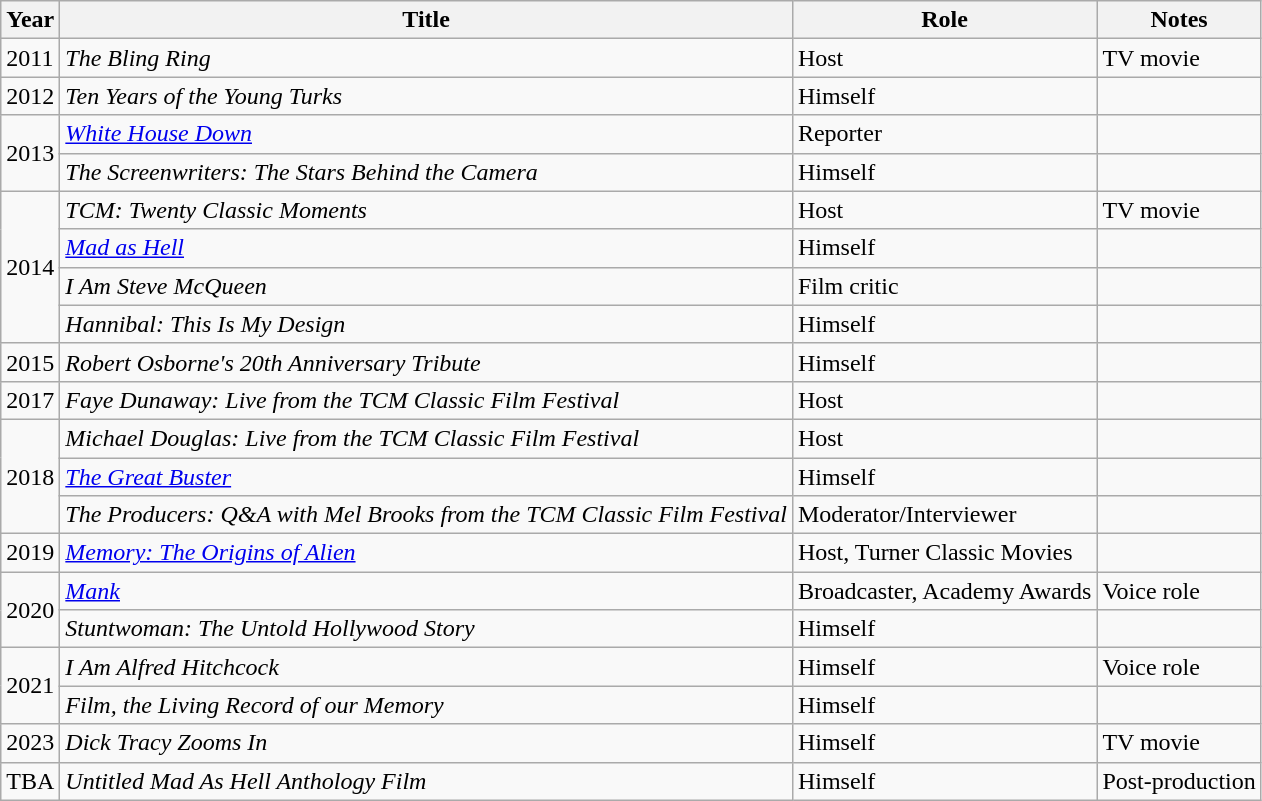<table class="wikitable sortable">
<tr>
<th>Year</th>
<th>Title</th>
<th>Role</th>
<th>Notes</th>
</tr>
<tr>
<td>2011</td>
<td><em>The Bling Ring</em></td>
<td>Host</td>
<td>TV movie</td>
</tr>
<tr>
<td>2012</td>
<td><em>Ten Years of the Young Turks</em></td>
<td>Himself</td>
<td></td>
</tr>
<tr>
<td rowspan="2">2013</td>
<td><em><a href='#'>White House Down</a></em></td>
<td>Reporter</td>
<td></td>
</tr>
<tr>
<td><em>The Screenwriters: The Stars Behind the Camera</em></td>
<td>Himself</td>
<td></td>
</tr>
<tr>
<td rowspan="4">2014</td>
<td><em>TCM: Twenty Classic Moments</em></td>
<td>Host</td>
<td>TV movie</td>
</tr>
<tr>
<td><em><a href='#'>Mad as Hell</a></em></td>
<td>Himself</td>
<td></td>
</tr>
<tr>
<td><em>I Am Steve McQueen</em></td>
<td>Film critic</td>
<td></td>
</tr>
<tr>
<td><em>Hannibal: This Is My Design</em></td>
<td>Himself</td>
<td></td>
</tr>
<tr>
<td>2015</td>
<td><em>Robert Osborne's 20th Anniversary Tribute</em></td>
<td>Himself</td>
<td></td>
</tr>
<tr>
<td>2017</td>
<td><em>Faye Dunaway: Live from the TCM Classic Film Festival</em></td>
<td>Host</td>
<td></td>
</tr>
<tr>
<td rowspan="3">2018</td>
<td><em>Michael Douglas: Live from the TCM Classic Film Festival</em></td>
<td>Host</td>
<td></td>
</tr>
<tr>
<td><em><a href='#'>The Great Buster</a></em></td>
<td>Himself</td>
<td></td>
</tr>
<tr>
<td><em>The Producers: Q&A with Mel Brooks from the TCM Classic Film Festival</em></td>
<td>Moderator/Interviewer</td>
<td></td>
</tr>
<tr>
<td>2019</td>
<td><em><a href='#'>Memory: The Origins of Alien</a></em></td>
<td>Host, Turner Classic Movies</td>
<td></td>
</tr>
<tr>
<td rowspan="2">2020</td>
<td><em><a href='#'>Mank</a></em></td>
<td>Broadcaster, Academy Awards</td>
<td>Voice role</td>
</tr>
<tr>
<td><em>Stuntwoman: The Untold Hollywood Story</em></td>
<td>Himself</td>
<td></td>
</tr>
<tr>
<td rowspan="2">2021</td>
<td><em>I Am Alfred Hitchcock</em></td>
<td>Himself</td>
<td>Voice role</td>
</tr>
<tr>
<td><em>Film, the Living Record of our Memory</em></td>
<td>Himself</td>
<td></td>
</tr>
<tr>
<td>2023</td>
<td><em>Dick Tracy Zooms In</em></td>
<td>Himself</td>
<td>TV movie</td>
</tr>
<tr>
<td>TBA</td>
<td><em>Untitled Mad As Hell Anthology Film</em></td>
<td>Himself</td>
<td>Post-production</td>
</tr>
</table>
